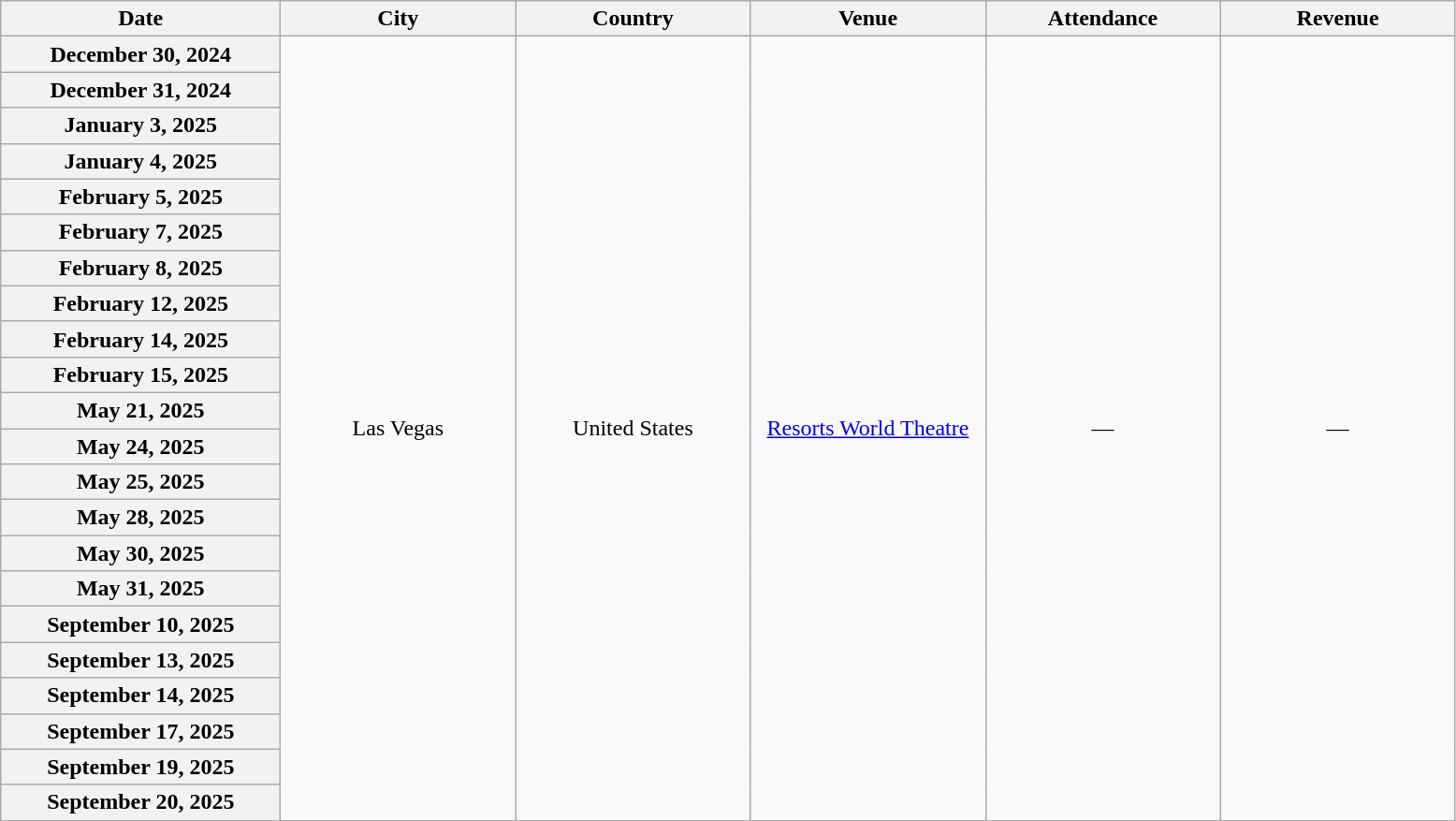<table class="wikitable plainrowheaders" style="text-align:center;">
<tr>
<th scope="col" style="width:12em;">Date</th>
<th scope="col" style="width:10em;">City</th>
<th scope="col" style="width:10em;">Country</th>
<th scope="col" style="width:10em;">Venue</th>
<th scope="col" style="width:10em;">Attendance</th>
<th scope="col" style="width:10em;">Revenue</th>
</tr>
<tr>
<th scope="row">December 30, 2024</th>
<td rowspan="22">Las Vegas</td>
<td rowspan="22">United States</td>
<td rowspan="22"><a href='#'>Resorts World Theatre</a></td>
<td rowspan="22">—</td>
<td rowspan="22">—</td>
</tr>
<tr>
<th scope="row">December 31, 2024</th>
</tr>
<tr>
<th scope="row">January 3, 2025</th>
</tr>
<tr>
<th scope="row">January 4, 2025</th>
</tr>
<tr>
<th scope="row">February 5, 2025</th>
</tr>
<tr>
<th scope="row">February 7, 2025</th>
</tr>
<tr>
<th scope="row">February 8, 2025</th>
</tr>
<tr>
<th scope="row">February 12, 2025</th>
</tr>
<tr>
<th scope="row">February 14, 2025</th>
</tr>
<tr>
<th scope="row">February 15, 2025</th>
</tr>
<tr>
<th scope="row">May 21, 2025</th>
</tr>
<tr>
<th scope="row">May 24, 2025</th>
</tr>
<tr>
<th scope="row">May 25, 2025</th>
</tr>
<tr>
<th scope="row">May 28, 2025</th>
</tr>
<tr>
<th scope="row">May 30, 2025</th>
</tr>
<tr>
<th scope="row">May 31, 2025</th>
</tr>
<tr>
<th scope="row">September 10, 2025</th>
</tr>
<tr>
<th scope="row">September 13, 2025</th>
</tr>
<tr>
<th scope="row">September 14, 2025</th>
</tr>
<tr>
<th scope="row">September 17, 2025</th>
</tr>
<tr>
<th scope="row">September 19, 2025</th>
</tr>
<tr>
<th scope="row">September 20, 2025</th>
</tr>
</table>
